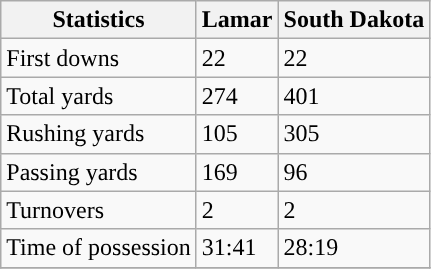<table class="wikitable" style="float: left;">
<tr>
<th>Statistics</th>
<th><strong>Lamar</strong></th>
<th><strong>South Dakota</strong></th>
</tr>
<tr>
<td>First downs</td>
<td>22</td>
<td>22</td>
</tr>
<tr>
<td>Total yards</td>
<td>274</td>
<td>401</td>
</tr>
<tr>
<td>Rushing yards</td>
<td>105</td>
<td>305</td>
</tr>
<tr>
<td>Passing yards</td>
<td>169</td>
<td>96</td>
</tr>
<tr>
<td>Turnovers</td>
<td>2</td>
<td>2</td>
</tr>
<tr>
<td>Time of possession</td>
<td>31:41</td>
<td>28:19</td>
</tr>
<tr>
</tr>
</table>
